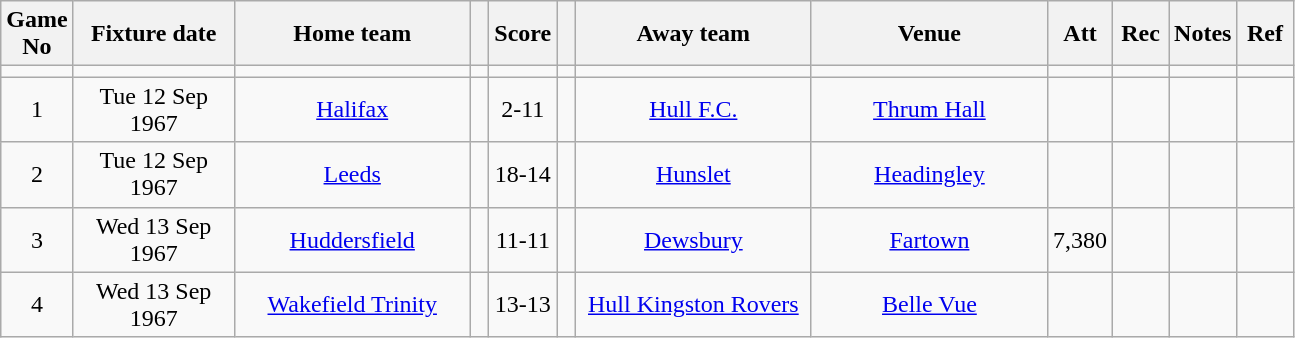<table class="wikitable" style="text-align:center;">
<tr>
<th width=20 abbr="No">Game No</th>
<th width=100 abbr="Date">Fixture date</th>
<th width=150 abbr="Home team">Home team</th>
<th width=5 abbr="space"></th>
<th width=20 abbr="Score">Score</th>
<th width=5 abbr="space"></th>
<th width=150 abbr="Away team">Away team</th>
<th width=150 abbr="Venue">Venue</th>
<th width=30 abbr="Att">Att</th>
<th width=30 abbr="Rec">Rec</th>
<th width=20 abbr="Notes">Notes</th>
<th width=30 abbr="Ref">Ref</th>
</tr>
<tr>
<td></td>
<td></td>
<td></td>
<td></td>
<td></td>
<td></td>
<td></td>
<td></td>
<td></td>
<td></td>
<td></td>
</tr>
<tr>
<td>1</td>
<td>Tue 12 Sep 1967</td>
<td><a href='#'>Halifax</a></td>
<td></td>
<td>2-11</td>
<td></td>
<td><a href='#'>Hull F.C.</a></td>
<td><a href='#'>Thrum Hall</a></td>
<td></td>
<td></td>
<td></td>
<td></td>
</tr>
<tr>
<td>2</td>
<td>Tue 12 Sep 1967</td>
<td><a href='#'>Leeds</a></td>
<td></td>
<td>18-14</td>
<td></td>
<td><a href='#'>Hunslet</a></td>
<td><a href='#'>Headingley</a></td>
<td></td>
<td></td>
<td></td>
<td></td>
</tr>
<tr>
<td>3</td>
<td>Wed 13 Sep 1967</td>
<td><a href='#'>Huddersfield</a></td>
<td></td>
<td>11-11</td>
<td></td>
<td><a href='#'>Dewsbury</a></td>
<td><a href='#'>Fartown</a></td>
<td>7,380</td>
<td></td>
<td></td>
<td></td>
</tr>
<tr>
<td>4</td>
<td>Wed 13 Sep 1967</td>
<td><a href='#'>Wakefield Trinity</a></td>
<td></td>
<td>13-13</td>
<td></td>
<td><a href='#'>Hull Kingston Rovers</a></td>
<td><a href='#'>Belle Vue</a></td>
<td></td>
<td></td>
<td></td>
<td></td>
</tr>
</table>
